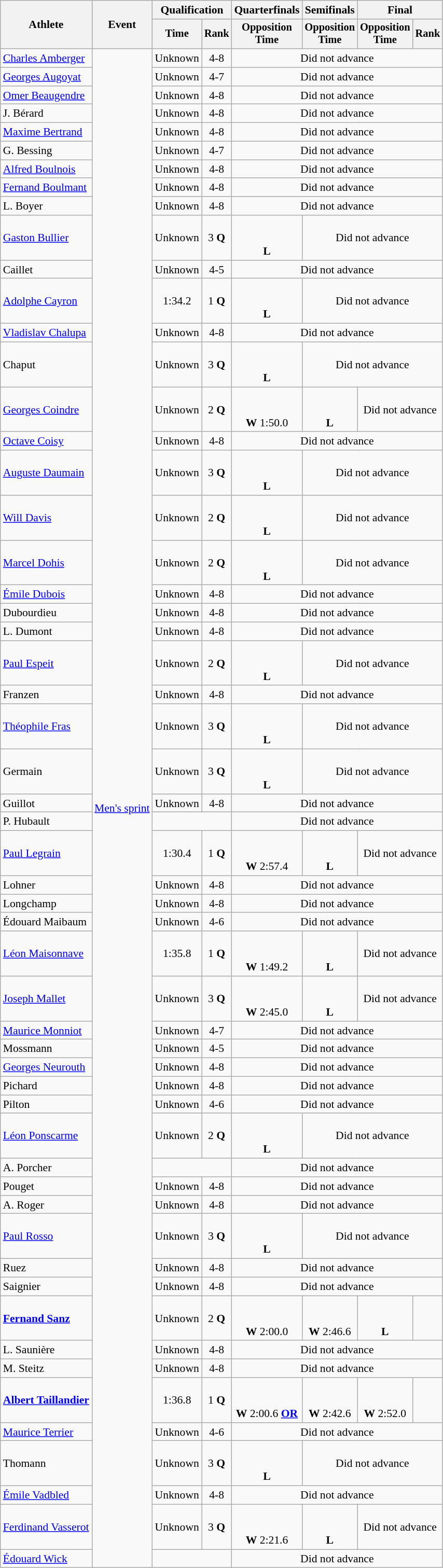<table class="wikitable" style="font-size:90%">
<tr>
<th rowspan=2>Athlete</th>
<th rowspan=2>Event</th>
<th colspan=2>Qualification</th>
<th>Quarterfinals</th>
<th>Semifinals</th>
<th colspan=2>Final</th>
</tr>
<tr style="font-size:95%">
<th>Time</th>
<th>Rank</th>
<th>Opposition<br>Time</th>
<th>Opposition<br>Time</th>
<th>Opposition<br>Time</th>
<th>Rank</th>
</tr>
<tr align=center>
<td align=left><a href='#'>Charles Amberger</a></td>
<td align=left rowspan=55><a href='#'>Men's sprint</a></td>
<td>Unknown</td>
<td>4-8</td>
<td colspan=4>Did not advance</td>
</tr>
<tr align=center>
<td align=left><a href='#'>Georges Augoyat</a></td>
<td>Unknown</td>
<td>4-7</td>
<td colspan=4>Did not advance</td>
</tr>
<tr align=center>
<td align=left><a href='#'>Omer Beaugendre</a></td>
<td>Unknown</td>
<td>4-8</td>
<td colspan=4>Did not advance</td>
</tr>
<tr align=center>
<td align=left>J. Bérard</td>
<td>Unknown</td>
<td>4-8</td>
<td colspan=4>Did not advance</td>
</tr>
<tr align=center>
<td align=left><a href='#'>Maxime Bertrand</a></td>
<td>Unknown</td>
<td>4-8</td>
<td colspan=4>Did not advance</td>
</tr>
<tr align=center>
<td align=left>G. Bessing</td>
<td>Unknown</td>
<td>4-7</td>
<td colspan=4>Did not advance</td>
</tr>
<tr align=center>
<td align=left><a href='#'>Alfred Boulnois</a></td>
<td>Unknown</td>
<td>4-8</td>
<td colspan=4>Did not advance</td>
</tr>
<tr align=center>
<td align=left><a href='#'>Fernand Boulmant</a></td>
<td>Unknown</td>
<td>4-8</td>
<td colspan=4>Did not advance</td>
</tr>
<tr align=center>
<td align=left>L. Boyer</td>
<td>Unknown</td>
<td>4-8</td>
<td colspan=4>Did not advance</td>
</tr>
<tr align=center>
<td align=left><a href='#'>Gaston Bullier</a></td>
<td>Unknown</td>
<td>3 <strong>Q</strong></td>
<td><br><br><strong>L</strong></td>
<td colspan=3>Did not advance</td>
</tr>
<tr align=center>
<td align=left>Caillet</td>
<td>Unknown</td>
<td>4-5</td>
<td colspan=4>Did not advance</td>
</tr>
<tr align=center>
<td align=left><a href='#'>Adolphe Cayron</a></td>
<td>1:34.2</td>
<td>1 <strong>Q</strong></td>
<td><br><br><strong>L</strong></td>
<td colspan=3>Did not advance</td>
</tr>
<tr align=center>
<td align=left><a href='#'>Vladislav Chalupa</a></td>
<td>Unknown</td>
<td>4-8</td>
<td colspan=4>Did not advance</td>
</tr>
<tr align=center>
<td align=left>Chaput</td>
<td>Unknown</td>
<td>3 <strong>Q</strong></td>
<td><br><br><strong>L</strong></td>
<td colspan=3>Did not advance</td>
</tr>
<tr align=center>
<td align=left><a href='#'>Georges Coindre</a></td>
<td>Unknown</td>
<td>2 <strong>Q</strong></td>
<td><br><br><strong>W</strong> 1:50.0</td>
<td><br><br><strong>L</strong></td>
<td colspan=2>Did not advance</td>
</tr>
<tr align=center>
<td align=left><a href='#'>Octave Coisy</a></td>
<td>Unknown</td>
<td>4-8</td>
<td colspan=4>Did not advance</td>
</tr>
<tr align=center>
<td align=left><a href='#'>Auguste Daumain</a></td>
<td>Unknown</td>
<td>3 <strong>Q</strong></td>
<td><br><br><strong>L</strong></td>
<td colspan=3>Did not advance</td>
</tr>
<tr align=center>
<td align=left><a href='#'>Will Davis</a></td>
<td>Unknown</td>
<td>2 <strong>Q</strong></td>
<td><br><br><strong>L</strong></td>
<td colspan=3>Did not advance</td>
</tr>
<tr align=center>
<td align=left><a href='#'>Marcel Dohis</a></td>
<td>Unknown</td>
<td>2 <strong>Q</strong></td>
<td><br><br><strong>L</strong></td>
<td colspan=3>Did not advance</td>
</tr>
<tr align=center>
<td align=left><a href='#'>Émile Dubois</a></td>
<td>Unknown</td>
<td>4-8</td>
<td colspan=4>Did not advance</td>
</tr>
<tr align=center>
<td align=left>Dubourdieu</td>
<td>Unknown</td>
<td>4-8</td>
<td colspan=4>Did not advance</td>
</tr>
<tr align=center>
<td align=left>L. Dumont</td>
<td>Unknown</td>
<td>4-8</td>
<td colspan=4>Did not advance</td>
</tr>
<tr align=center>
<td align=left><a href='#'>Paul Espeit</a></td>
<td>Unknown</td>
<td>2 <strong>Q</strong></td>
<td><br><br><strong>L</strong></td>
<td colspan=3>Did not advance</td>
</tr>
<tr align=center>
<td align=left>Franzen</td>
<td>Unknown</td>
<td>4-8</td>
<td colspan=4>Did not advance</td>
</tr>
<tr align=center>
<td align=left><a href='#'>Théophile Fras</a></td>
<td>Unknown</td>
<td>3 <strong>Q</strong></td>
<td><br><br><strong>L</strong></td>
<td colspan=3>Did not advance</td>
</tr>
<tr align=center>
<td align=left>Germain</td>
<td>Unknown</td>
<td>3 <strong>Q</strong></td>
<td><br><br><strong>L</strong></td>
<td colspan=3>Did not advance</td>
</tr>
<tr align=center>
<td align=left>Guillot</td>
<td>Unknown</td>
<td>4-8</td>
<td colspan=4>Did not advance</td>
</tr>
<tr align=center>
<td align=left>P. Hubault</td>
<td colspan=2></td>
<td colspan=4>Did not advance</td>
</tr>
<tr align=center>
<td align=left><a href='#'>Paul Legrain</a></td>
<td>1:30.4</td>
<td>1 <strong>Q</strong></td>
<td><br><br><strong>W</strong> 2:57.4</td>
<td><br><br><strong>L</strong></td>
<td colspan=2>Did not advance</td>
</tr>
<tr align=center>
<td align=left>Lohner</td>
<td>Unknown</td>
<td>4-8</td>
<td colspan=4>Did not advance</td>
</tr>
<tr align=center>
<td align=left>Longchamp</td>
<td>Unknown</td>
<td>4-8</td>
<td colspan=4>Did not advance</td>
</tr>
<tr align=center>
<td align=left>Édouard Maibaum</td>
<td>Unknown</td>
<td>4-6</td>
<td colspan=4>Did not advance</td>
</tr>
<tr align=center>
<td align=left><a href='#'>Léon Maisonnave</a></td>
<td>1:35.8</td>
<td>1 <strong>Q</strong></td>
<td><br><br><strong>W</strong> 1:49.2</td>
<td><br><br><strong>L</strong></td>
<td colspan=2>Did not advance</td>
</tr>
<tr align=center>
<td align=left><a href='#'>Joseph Mallet</a></td>
<td>Unknown</td>
<td>3 <strong>Q</strong></td>
<td><br><br><strong>W</strong> 2:45.0</td>
<td><br><br><strong>L</strong></td>
<td colspan=2>Did not advance</td>
</tr>
<tr align=center>
<td align=left><a href='#'>Maurice Monniot</a></td>
<td>Unknown</td>
<td>4-7</td>
<td colspan=4>Did not advance</td>
</tr>
<tr align=center>
<td align=left>Mossmann</td>
<td>Unknown</td>
<td>4-5</td>
<td colspan=4>Did not advance</td>
</tr>
<tr align=center>
<td align=left><a href='#'>Georges Neurouth</a></td>
<td>Unknown</td>
<td>4-8</td>
<td colspan=4>Did not advance</td>
</tr>
<tr align=center>
<td align=left>Pichard</td>
<td>Unknown</td>
<td>4-8</td>
<td colspan=4>Did not advance</td>
</tr>
<tr align=center>
<td align=left>Pilton</td>
<td>Unknown</td>
<td>4-6</td>
<td colspan=4>Did not advance</td>
</tr>
<tr align=center>
<td align=left><a href='#'>Léon Ponscarme</a></td>
<td>Unknown</td>
<td>2 <strong>Q</strong></td>
<td><br><br><strong>L</strong></td>
<td colspan=3>Did not advance</td>
</tr>
<tr align=center>
<td align=left>A. Porcher</td>
<td colspan=2></td>
<td colspan=4>Did not advance</td>
</tr>
<tr align=center>
<td align=left>Pouget</td>
<td>Unknown</td>
<td>4-8</td>
<td colspan=4>Did not advance</td>
</tr>
<tr align=center>
<td align=left>A. Roger</td>
<td>Unknown</td>
<td>4-8</td>
<td colspan=4>Did not advance</td>
</tr>
<tr align=center>
<td align=left><a href='#'>Paul Rosso</a></td>
<td>Unknown</td>
<td>3 <strong>Q</strong></td>
<td><br><br><strong>L</strong></td>
<td colspan=3>Did not advance</td>
</tr>
<tr align=center>
<td align=left>Ruez</td>
<td>Unknown</td>
<td>4-8</td>
<td colspan=4>Did not advance</td>
</tr>
<tr align=center>
<td align=left>Saignier</td>
<td>Unknown</td>
<td>4-8</td>
<td colspan=4>Did not advance</td>
</tr>
<tr align=center>
<td align=left><strong><a href='#'>Fernand Sanz</a></strong></td>
<td>Unknown</td>
<td>2 <strong>Q</strong></td>
<td><br><br><strong>W</strong> 2:00.0</td>
<td><br><br><strong>W</strong> 2:46.6</td>
<td><br><br><strong>L</strong></td>
<td></td>
</tr>
<tr align=center>
<td align=left>L. Saunière</td>
<td>Unknown</td>
<td>4-8</td>
<td colspan=4>Did not advance</td>
</tr>
<tr align=center>
<td align=left>M. Steitz</td>
<td>Unknown</td>
<td>4-8</td>
<td colspan=4>Did not advance</td>
</tr>
<tr align=center>
<td align=left><strong><a href='#'>Albert Taillandier</a></strong></td>
<td>1:36.8</td>
<td>1 <strong>Q</strong></td>
<td><br><br><strong>W</strong> 2:00.6 <a href='#'><strong>OR</strong></a></td>
<td><br><br><strong>W</strong> 2:42.6</td>
<td><br><br><strong>W</strong> 2:52.0</td>
<td></td>
</tr>
<tr align=center>
<td align=left><a href='#'>Maurice Terrier</a></td>
<td>Unknown</td>
<td>4-6</td>
<td colspan=4>Did not advance</td>
</tr>
<tr align=center>
<td align=left>Thomann</td>
<td>Unknown</td>
<td>3 <strong>Q</strong></td>
<td><br><br><strong>L</strong></td>
<td colspan=3>Did not advance</td>
</tr>
<tr align=center>
<td align=left><a href='#'>Émile Vadbled</a></td>
<td>Unknown</td>
<td>4-8</td>
<td colspan=4>Did not advance</td>
</tr>
<tr align=center>
<td align=left><a href='#'>Ferdinand Vasserot</a></td>
<td>Unknown</td>
<td>3 <strong>Q</strong></td>
<td><br><br><strong>W</strong> 2:21.6</td>
<td><br><br><strong>L</strong></td>
<td colspan=2>Did not advance</td>
</tr>
<tr align=center>
<td align=left><a href='#'>Édouard Wick</a></td>
<td colspan=2></td>
<td colspan=4>Did not advance</td>
</tr>
</table>
